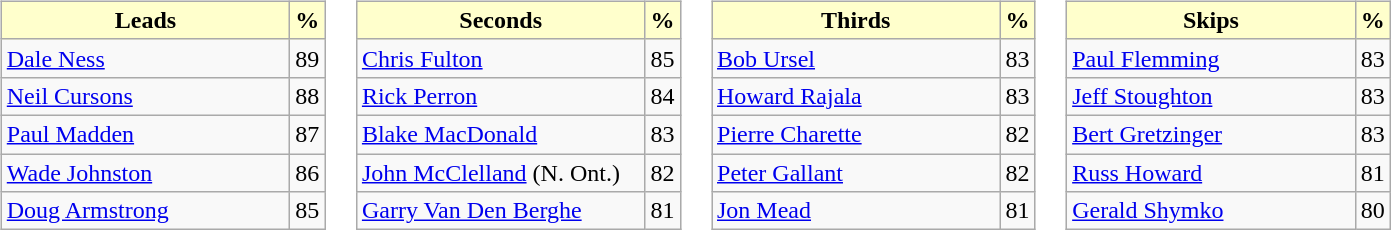<table>
<tr>
<td valign=top><br><table class="wikitable">
<tr>
<th style="background: #ffffcc; width:185px;">Leads</th>
<th style="background: #ffffcc;">%</th>
</tr>
<tr>
<td> <a href='#'>Dale Ness</a></td>
<td>89</td>
</tr>
<tr>
<td> <a href='#'>Neil Cursons</a></td>
<td>88</td>
</tr>
<tr>
<td> <a href='#'>Paul Madden</a></td>
<td>87</td>
</tr>
<tr>
<td> <a href='#'>Wade Johnston</a></td>
<td>86</td>
</tr>
<tr>
<td> <a href='#'>Doug Armstrong</a></td>
<td>85</td>
</tr>
</table>
</td>
<td valign=top><br><table class="wikitable">
<tr>
<th style="background: #ffffcc; width:185px;">Seconds</th>
<th style="background: #ffffcc;">%</th>
</tr>
<tr>
<td> <a href='#'>Chris Fulton</a></td>
<td>85</td>
</tr>
<tr>
<td> <a href='#'>Rick Perron</a></td>
<td>84</td>
</tr>
<tr>
<td> <a href='#'>Blake MacDonald</a></td>
<td>83</td>
</tr>
<tr>
<td> <a href='#'>John McClelland</a> (N. Ont.)</td>
<td>82</td>
</tr>
<tr>
<td> <a href='#'>Garry Van Den Berghe</a></td>
<td>81</td>
</tr>
</table>
</td>
<td valign=top><br><table class="wikitable">
<tr>
<th style="background: #ffffcc; width:185px;">Thirds</th>
<th style="background: #ffffcc;">%</th>
</tr>
<tr>
<td> <a href='#'>Bob Ursel</a></td>
<td>83</td>
</tr>
<tr>
<td> <a href='#'>Howard Rajala</a></td>
<td>83</td>
</tr>
<tr>
<td> <a href='#'>Pierre Charette</a></td>
<td>82</td>
</tr>
<tr>
<td> <a href='#'>Peter Gallant</a></td>
<td>82</td>
</tr>
<tr>
<td> <a href='#'>Jon Mead</a></td>
<td>81</td>
</tr>
</table>
</td>
<td valign=top><br><table class="wikitable">
<tr>
<th style="background: #ffffcc; width:185px;">Skips</th>
<th style="background: #ffffcc;">%</th>
</tr>
<tr>
<td> <a href='#'>Paul Flemming</a></td>
<td>83</td>
</tr>
<tr>
<td> <a href='#'>Jeff Stoughton</a></td>
<td>83</td>
</tr>
<tr>
<td> <a href='#'>Bert Gretzinger</a></td>
<td>83</td>
</tr>
<tr>
<td> <a href='#'>Russ Howard</a></td>
<td>81</td>
</tr>
<tr>
<td> <a href='#'>Gerald Shymko</a></td>
<td>80</td>
</tr>
</table>
</td>
</tr>
</table>
